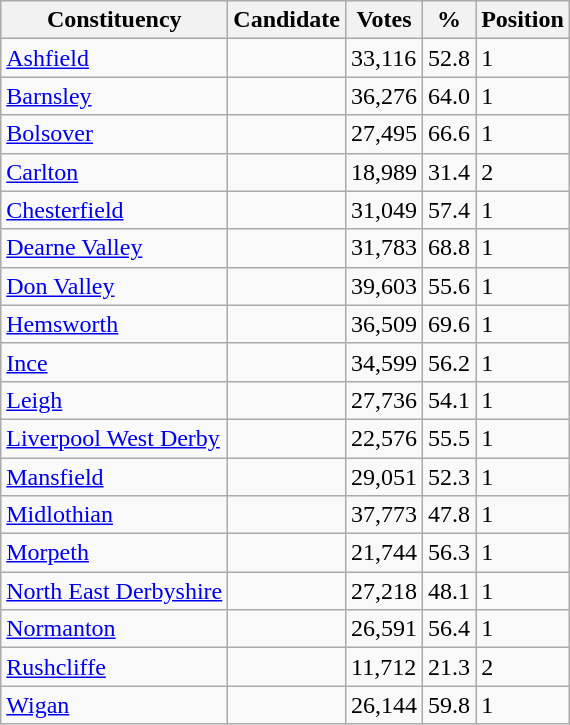<table class="wikitable sortable">
<tr>
<th>Constituency</th>
<th>Candidate</th>
<th>Votes</th>
<th>%</th>
<th>Position</th>
</tr>
<tr>
<td><a href='#'>Ashfield</a></td>
<td></td>
<td>33,116</td>
<td>52.8</td>
<td>1</td>
</tr>
<tr>
<td><a href='#'>Barnsley</a></td>
<td></td>
<td>36,276</td>
<td>64.0</td>
<td>1</td>
</tr>
<tr>
<td><a href='#'>Bolsover</a></td>
<td></td>
<td>27,495</td>
<td>66.6</td>
<td>1</td>
</tr>
<tr>
<td><a href='#'>Carlton</a></td>
<td></td>
<td>18,989</td>
<td>31.4</td>
<td>2</td>
</tr>
<tr>
<td><a href='#'>Chesterfield</a></td>
<td></td>
<td>31,049</td>
<td>57.4</td>
<td>1</td>
</tr>
<tr>
<td><a href='#'>Dearne Valley</a></td>
<td></td>
<td>31,783</td>
<td>68.8</td>
<td>1</td>
</tr>
<tr>
<td><a href='#'>Don Valley</a></td>
<td></td>
<td>39,603</td>
<td>55.6</td>
<td>1</td>
</tr>
<tr>
<td><a href='#'>Hemsworth</a></td>
<td></td>
<td>36,509</td>
<td>69.6</td>
<td>1</td>
</tr>
<tr>
<td><a href='#'>Ince</a></td>
<td></td>
<td>34,599</td>
<td>56.2</td>
<td>1</td>
</tr>
<tr>
<td><a href='#'>Leigh</a></td>
<td></td>
<td>27,736</td>
<td>54.1</td>
<td>1</td>
</tr>
<tr>
<td><a href='#'>Liverpool West Derby</a></td>
<td></td>
<td>22,576</td>
<td>55.5</td>
<td>1</td>
</tr>
<tr>
<td><a href='#'>Mansfield</a></td>
<td></td>
<td>29,051</td>
<td>52.3</td>
<td>1</td>
</tr>
<tr>
<td><a href='#'>Midlothian</a></td>
<td></td>
<td>37,773</td>
<td>47.8</td>
<td>1</td>
</tr>
<tr>
<td><a href='#'>Morpeth</a></td>
<td></td>
<td>21,744</td>
<td>56.3</td>
<td>1</td>
</tr>
<tr>
<td><a href='#'>North East Derbyshire</a></td>
<td></td>
<td>27,218</td>
<td>48.1</td>
<td>1</td>
</tr>
<tr>
<td><a href='#'>Normanton</a></td>
<td></td>
<td>26,591</td>
<td>56.4</td>
<td>1</td>
</tr>
<tr>
<td><a href='#'>Rushcliffe</a></td>
<td></td>
<td>11,712</td>
<td>21.3</td>
<td>2</td>
</tr>
<tr>
<td><a href='#'>Wigan</a></td>
<td></td>
<td>26,144</td>
<td>59.8</td>
<td>1</td>
</tr>
</table>
